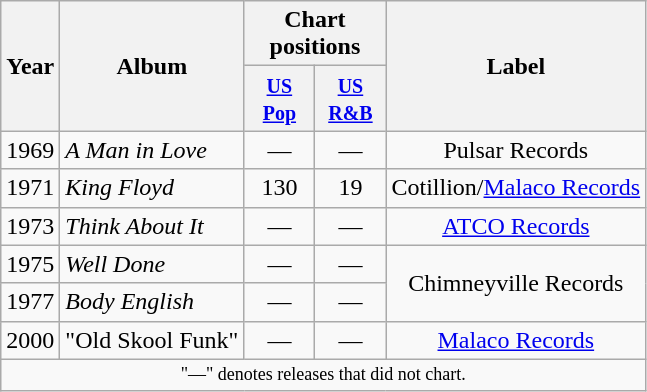<table class="wikitable" style="text-align:center;">
<tr>
<th rowspan="2">Year</th>
<th rowspan="2">Album</th>
<th colspan="2">Chart positions</th>
<th rowspan="2">Label</th>
</tr>
<tr>
<th width="40"><small><a href='#'>US Pop</a></small><br></th>
<th width="40"><small><a href='#'>US R&B</a></small><br></th>
</tr>
<tr>
<td rowspan="1">1969</td>
<td align="left"><em>A Man in Love</em></td>
<td>—</td>
<td>—</td>
<td>Pulsar Records</td>
</tr>
<tr>
<td rowspan="1">1971</td>
<td align="left"><em>King Floyd</em></td>
<td>130</td>
<td>19</td>
<td>Cotillion/<a href='#'>Malaco Records</a></td>
</tr>
<tr>
<td rowspan="1">1973</td>
<td align="left"><em>Think About It</em></td>
<td>—</td>
<td>—</td>
<td><a href='#'>ATCO Records</a></td>
</tr>
<tr>
<td rowspan="1">1975</td>
<td align="left"><em>Well Done</em></td>
<td>—</td>
<td>—</td>
<td rowspan="2">Chimneyville Records</td>
</tr>
<tr>
<td rowspan="1">1977</td>
<td align="left"><em>Body English</em></td>
<td>—</td>
<td>—</td>
</tr>
<tr>
<td rowspan="1">2000</td>
<td align="left">"Old Skool Funk"</td>
<td>—</td>
<td>—</td>
<td><a href='#'>Malaco Records</a></td>
</tr>
<tr>
<td colspan="6" style="text-align:center; font-size:9pt;">"—" denotes releases that did not chart.</td>
</tr>
</table>
